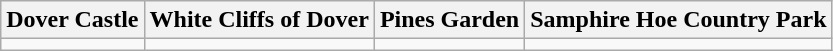<table class="wikitable">
<tr>
<th>Dover Castle</th>
<th>White Cliffs of Dover</th>
<th>Pines Garden</th>
<th>Samphire Hoe Country Park</th>
</tr>
<tr>
<td></td>
<td></td>
<td></td>
<td></td>
</tr>
</table>
